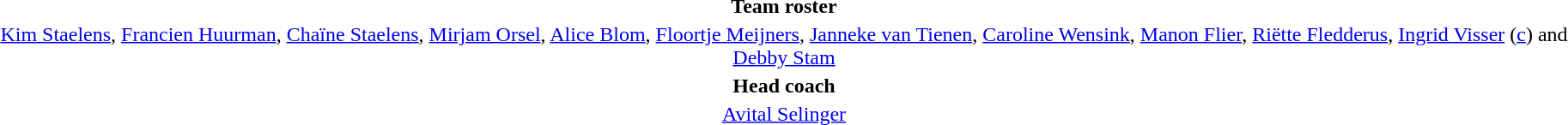<table style="text-align:center;margin-top:2em;margin-left:auto;margin-right:auto">
<tr>
<td><strong>Team roster</strong></td>
</tr>
<tr>
<td><a href='#'>Kim Staelens</a>, <a href='#'>Francien Huurman</a>, <a href='#'>Chaïne Staelens</a>, <a href='#'>Mirjam Orsel</a>, <a href='#'>Alice Blom</a>, <a href='#'>Floortje Meijners</a>, <a href='#'>Janneke van Tienen</a>, <a href='#'>Caroline Wensink</a>, <a href='#'>Manon Flier</a>, <a href='#'>Riëtte Fledderus</a>, <a href='#'>Ingrid Visser</a> (<a href='#'>c</a>) and <a href='#'>Debby Stam</a></td>
</tr>
<tr>
<td><strong>Head coach</strong></td>
</tr>
<tr>
<td><a href='#'>Avital Selinger</a></td>
</tr>
</table>
